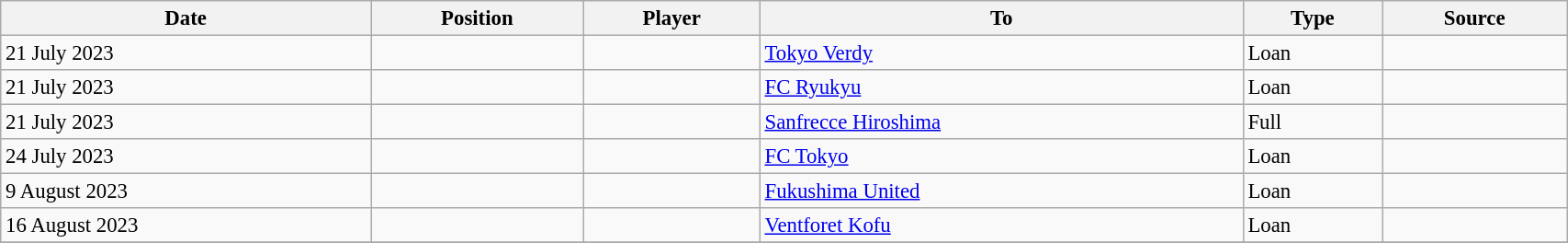<table class="wikitable sortable" style="width:90%; text-align:center; font-size:95%; text-align:left;">
<tr>
<th>Date</th>
<th>Position</th>
<th>Player</th>
<th>To</th>
<th>Type</th>
<th>Source</th>
</tr>
<tr>
<td>21 July 2023</td>
<td></td>
<td></td>
<td> <a href='#'>Tokyo Verdy</a></td>
<td>Loan</td>
<td></td>
</tr>
<tr>
<td>21 July 2023</td>
<td></td>
<td></td>
<td> <a href='#'>FC Ryukyu</a></td>
<td>Loan</td>
<td></td>
</tr>
<tr>
<td>21 July 2023</td>
<td></td>
<td></td>
<td> <a href='#'>Sanfrecce Hiroshima</a></td>
<td>Full</td>
<td></td>
</tr>
<tr>
<td>24 July 2023</td>
<td></td>
<td></td>
<td> <a href='#'>FC Tokyo</a></td>
<td>Loan</td>
<td></td>
</tr>
<tr>
<td>9 August 2023</td>
<td></td>
<td></td>
<td> <a href='#'>Fukushima United</a></td>
<td>Loan</td>
<td></td>
</tr>
<tr>
<td>16 August 2023</td>
<td></td>
<td></td>
<td> <a href='#'>Ventforet Kofu</a></td>
<td>Loan</td>
<td></td>
</tr>
<tr>
</tr>
</table>
